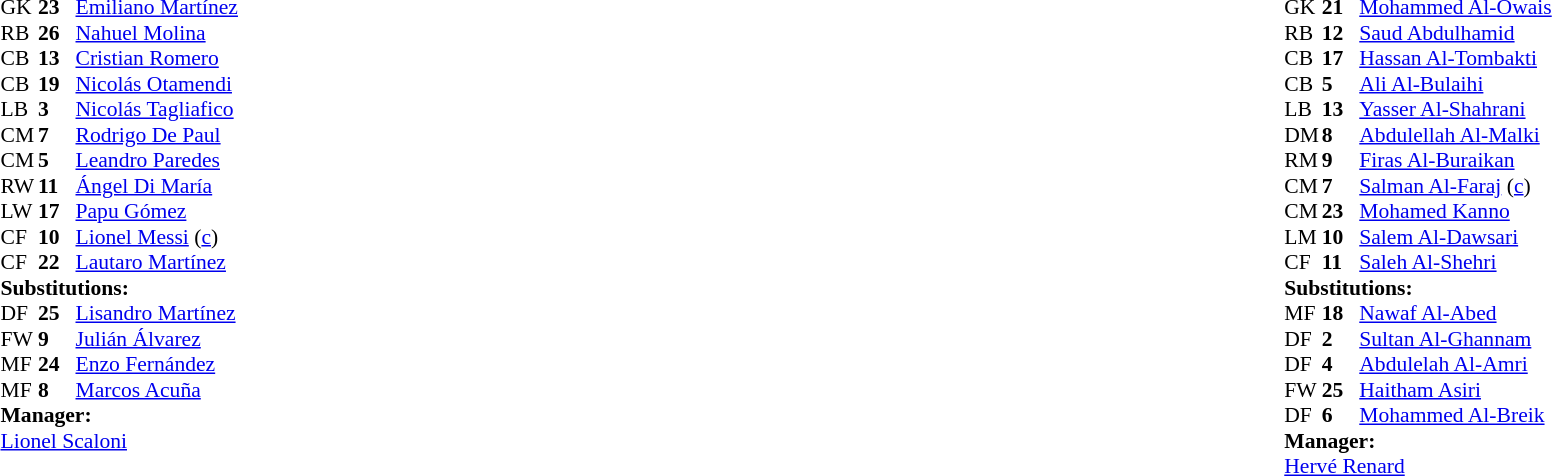<table width="100%">
<tr>
<td valign="top" width="40%"><br><table style="font-size:90%" cellspacing="0" cellpadding="0">
<tr>
<th width=25></th>
<th width=25></th>
</tr>
<tr>
<td>GK</td>
<td><strong>23</strong></td>
<td><a href='#'>Emiliano Martínez</a></td>
</tr>
<tr>
<td>RB</td>
<td><strong>26</strong></td>
<td><a href='#'>Nahuel Molina</a></td>
</tr>
<tr>
<td>CB</td>
<td><strong>13</strong></td>
<td><a href='#'>Cristian Romero</a></td>
<td></td>
<td></td>
</tr>
<tr>
<td>CB</td>
<td><strong>19</strong></td>
<td><a href='#'>Nicolás Otamendi</a></td>
</tr>
<tr>
<td>LB</td>
<td><strong>3</strong></td>
<td><a href='#'>Nicolás Tagliafico</a></td>
<td></td>
<td></td>
</tr>
<tr>
<td>CM</td>
<td><strong>7</strong></td>
<td><a href='#'>Rodrigo De Paul</a></td>
</tr>
<tr>
<td>CM</td>
<td><strong>5</strong></td>
<td><a href='#'>Leandro Paredes</a></td>
<td></td>
<td></td>
</tr>
<tr>
<td>RW</td>
<td><strong>11</strong></td>
<td><a href='#'>Ángel Di María</a></td>
</tr>
<tr>
<td>LW</td>
<td><strong>17</strong></td>
<td><a href='#'>Papu Gómez</a></td>
<td></td>
<td></td>
</tr>
<tr>
<td>CF</td>
<td><strong>10</strong></td>
<td><a href='#'>Lionel Messi</a> (<a href='#'>c</a>)</td>
</tr>
<tr>
<td>CF</td>
<td><strong>22</strong></td>
<td><a href='#'>Lautaro Martínez</a></td>
</tr>
<tr>
<td colspan=3><strong>Substitutions:</strong></td>
</tr>
<tr>
<td>DF</td>
<td><strong>25</strong></td>
<td><a href='#'>Lisandro Martínez</a></td>
<td></td>
<td></td>
</tr>
<tr>
<td>FW</td>
<td><strong>9</strong></td>
<td><a href='#'>Julián Álvarez</a></td>
<td></td>
<td></td>
</tr>
<tr>
<td>MF</td>
<td><strong>24</strong></td>
<td><a href='#'>Enzo Fernández</a></td>
<td></td>
<td></td>
</tr>
<tr>
<td>MF</td>
<td><strong>8</strong></td>
<td><a href='#'>Marcos Acuña</a></td>
<td></td>
<td></td>
</tr>
<tr>
<td colspan=3><strong>Manager:</strong></td>
</tr>
<tr>
<td colspan=3><a href='#'>Lionel Scaloni</a></td>
</tr>
</table>
</td>
<td valign="top"></td>
<td valign="top" width="50%"><br><table style="font-size:90%; margin:auto" cellspacing="0" cellpadding="0">
<tr>
<th width=25></th>
<th width=25></th>
</tr>
<tr>
<td>GK</td>
<td><strong>21</strong></td>
<td><a href='#'>Mohammed Al-Owais</a></td>
<td></td>
</tr>
<tr>
<td>RB</td>
<td><strong>12</strong></td>
<td><a href='#'>Saud Abdulhamid</a></td>
<td></td>
</tr>
<tr>
<td>CB</td>
<td><strong>17</strong></td>
<td><a href='#'>Hassan Al-Tombakti</a></td>
</tr>
<tr>
<td>CB</td>
<td><strong>5</strong></td>
<td><a href='#'>Ali Al-Bulaihi</a></td>
<td></td>
</tr>
<tr>
<td>LB</td>
<td><strong>13</strong></td>
<td><a href='#'>Yasser Al-Shahrani</a></td>
<td></td>
<td></td>
</tr>
<tr>
<td>DM</td>
<td><strong>8</strong></td>
<td><a href='#'>Abdulellah Al-Malki</a></td>
<td></td>
</tr>
<tr>
<td>RM</td>
<td><strong>9</strong></td>
<td><a href='#'>Firas Al-Buraikan</a></td>
<td></td>
<td></td>
</tr>
<tr>
<td>CM</td>
<td><strong>7</strong></td>
<td><a href='#'>Salman Al-Faraj</a> (<a href='#'>c</a>)</td>
<td></td>
<td></td>
</tr>
<tr>
<td>CM</td>
<td><strong>23</strong></td>
<td><a href='#'>Mohamed Kanno</a></td>
</tr>
<tr>
<td>LM</td>
<td><strong>10</strong></td>
<td><a href='#'>Salem Al-Dawsari</a></td>
<td></td>
</tr>
<tr>
<td>CF</td>
<td><strong>11</strong></td>
<td><a href='#'>Saleh Al-Shehri</a></td>
<td></td>
<td></td>
</tr>
<tr>
<td colspan=3><strong>Substitutions:</strong></td>
</tr>
<tr>
<td>MF</td>
<td><strong>18</strong></td>
<td><a href='#'>Nawaf Al-Abed</a></td>
<td></td>
<td></td>
<td></td>
</tr>
<tr>
<td>DF</td>
<td><strong>2</strong></td>
<td><a href='#'>Sultan Al-Ghannam</a></td>
<td></td>
<td></td>
</tr>
<tr>
<td>DF</td>
<td><strong>4</strong></td>
<td><a href='#'>Abdulelah Al-Amri</a></td>
<td></td>
<td></td>
<td></td>
</tr>
<tr>
<td>FW</td>
<td><strong>25</strong></td>
<td><a href='#'>Haitham Asiri</a></td>
<td></td>
<td></td>
</tr>
<tr>
<td>DF</td>
<td><strong>6</strong></td>
<td><a href='#'>Mohammed Al-Breik</a></td>
<td></td>
<td></td>
</tr>
<tr>
<td colspan=3><strong>Manager:</strong></td>
</tr>
<tr>
<td colspan=3> <a href='#'>Hervé Renard</a></td>
</tr>
</table>
</td>
</tr>
</table>
